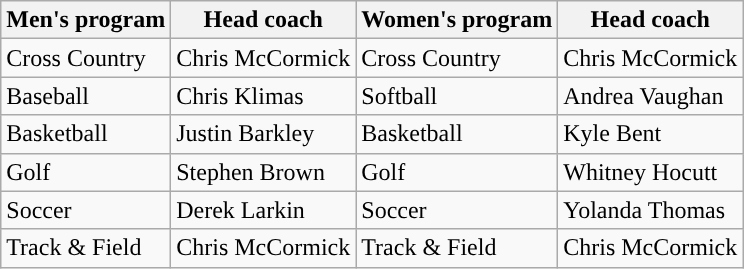<table class= wikitable>
<tr>
<th width=px>Men's program</th>
<th width=px>Head coach</th>
<th width=px>Women's program</th>
<th width=px>Head coach</th>
</tr>
<tr>
<td>Cross Country</td>
<td>Chris McCormick</td>
<td>Cross Country</td>
<td>Chris McCormick</td>
</tr>
<tr>
<td>Baseball</td>
<td>Chris Klimas</td>
<td>Softball</td>
<td>Andrea Vaughan</td>
</tr>
<tr>
<td>Basketball</td>
<td>Justin Barkley</td>
<td>Basketball</td>
<td>Kyle Bent</td>
</tr>
<tr>
<td>Golf</td>
<td>Stephen Brown</td>
<td>Golf</td>
<td>Whitney Hocutt</td>
</tr>
<tr>
<td>Soccer</td>
<td>Derek Larkin</td>
<td>Soccer</td>
<td>Yolanda Thomas</td>
</tr>
<tr>
<td>Track & Field</td>
<td>Chris McCormick</td>
<td>Track & Field</td>
<td>Chris McCormick</td>
</tr>
</table>
